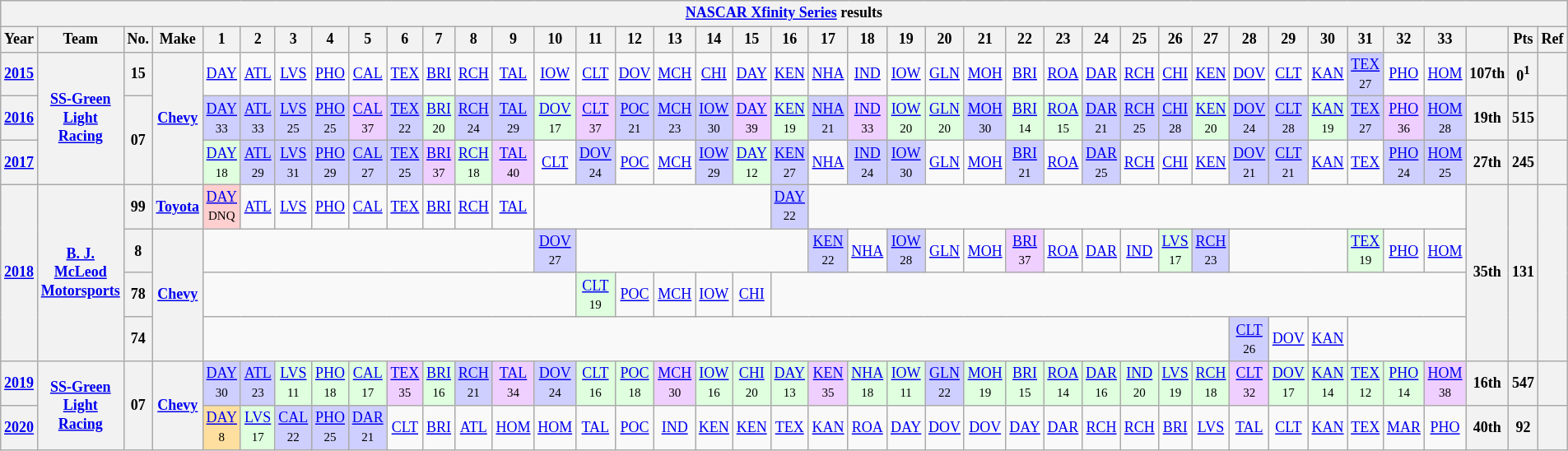<table class="wikitable" style="text-align:center; font-size:75%">
<tr>
<th colspan=42><a href='#'>NASCAR Xfinity Series</a> results</th>
</tr>
<tr>
<th>Year</th>
<th>Team</th>
<th>No.</th>
<th>Make</th>
<th>1</th>
<th>2</th>
<th>3</th>
<th>4</th>
<th>5</th>
<th>6</th>
<th>7</th>
<th>8</th>
<th>9</th>
<th>10</th>
<th>11</th>
<th>12</th>
<th>13</th>
<th>14</th>
<th>15</th>
<th>16</th>
<th>17</th>
<th>18</th>
<th>19</th>
<th>20</th>
<th>21</th>
<th>22</th>
<th>23</th>
<th>24</th>
<th>25</th>
<th>26</th>
<th>27</th>
<th>28</th>
<th>29</th>
<th>30</th>
<th>31</th>
<th>32</th>
<th>33</th>
<th></th>
<th>Pts</th>
<th>Ref</th>
</tr>
<tr>
<th><a href='#'>2015</a></th>
<th rowspan=3><a href='#'>SS-Green Light Racing</a></th>
<th>15</th>
<th rowspan=3><a href='#'>Chevy</a></th>
<td><a href='#'>DAY</a></td>
<td><a href='#'>ATL</a></td>
<td><a href='#'>LVS</a></td>
<td><a href='#'>PHO</a></td>
<td><a href='#'>CAL</a></td>
<td><a href='#'>TEX</a></td>
<td><a href='#'>BRI</a></td>
<td><a href='#'>RCH</a></td>
<td><a href='#'>TAL</a></td>
<td><a href='#'>IOW</a></td>
<td><a href='#'>CLT</a></td>
<td><a href='#'>DOV</a></td>
<td><a href='#'>MCH</a></td>
<td><a href='#'>CHI</a></td>
<td><a href='#'>DAY</a></td>
<td><a href='#'>KEN</a></td>
<td><a href='#'>NHA</a></td>
<td><a href='#'>IND</a></td>
<td><a href='#'>IOW</a></td>
<td><a href='#'>GLN</a></td>
<td><a href='#'>MOH</a></td>
<td><a href='#'>BRI</a></td>
<td><a href='#'>ROA</a></td>
<td><a href='#'>DAR</a></td>
<td><a href='#'>RCH</a></td>
<td><a href='#'>CHI</a></td>
<td><a href='#'>KEN</a></td>
<td><a href='#'>DOV</a></td>
<td><a href='#'>CLT</a></td>
<td><a href='#'>KAN</a></td>
<td style="background:#CFCFFF;"><a href='#'>TEX</a><br><small>27</small></td>
<td><a href='#'>PHO</a></td>
<td><a href='#'>HOM</a></td>
<th>107th</th>
<th>0<sup>1</sup></th>
<th></th>
</tr>
<tr>
<th><a href='#'>2016</a></th>
<th rowspan=2>07</th>
<td style="background:#CFCFFF;"><a href='#'>DAY</a><br><small>33</small></td>
<td style="background:#CFCFFF;"><a href='#'>ATL</a><br><small>33</small></td>
<td style="background:#CFCFFF;"><a href='#'>LVS</a><br><small>25</small></td>
<td style="background:#CFCFFF;"><a href='#'>PHO</a><br><small>25</small></td>
<td style="background:#EFCFFF;"><a href='#'>CAL</a><br><small>37</small></td>
<td style="background:#CFCFFF;"><a href='#'>TEX</a><br><small>22</small></td>
<td style="background:#DFFFDF;"><a href='#'>BRI</a><br><small>20</small></td>
<td style="background:#CFCFFF;"><a href='#'>RCH</a><br><small>24</small></td>
<td style="background:#CFCFFF;"><a href='#'>TAL</a><br><small>29</small></td>
<td style="background:#DFFFDF;"><a href='#'>DOV</a><br><small>17</small></td>
<td style="background:#EFCFFF;"><a href='#'>CLT</a><br><small>37</small></td>
<td style="background:#CFCFFF;"><a href='#'>POC</a><br><small>21</small></td>
<td style="background:#CFCFFF;"><a href='#'>MCH</a><br><small>23</small></td>
<td style="background:#CFCFFF;"><a href='#'>IOW</a><br><small>30</small></td>
<td style="background:#EFCFFF;"><a href='#'>DAY</a><br><small>39</small></td>
<td style="background:#DFFFDF;"><a href='#'>KEN</a><br><small>19</small></td>
<td style="background:#CFCFFF;"><a href='#'>NHA</a><br><small>21</small></td>
<td style="background:#EFCFFF;"><a href='#'>IND</a><br><small>33</small></td>
<td style="background:#DFFFDF;"><a href='#'>IOW</a><br><small>20</small></td>
<td style="background:#DFFFDF;"><a href='#'>GLN</a><br><small>20</small></td>
<td style="background:#CFCFFF;"><a href='#'>MOH</a><br><small>30</small></td>
<td style="background:#DFFFDF;"><a href='#'>BRI</a><br><small>14</small></td>
<td style="background:#DFFFDF;"><a href='#'>ROA</a><br><small>15</small></td>
<td style="background:#CFCFFF;"><a href='#'>DAR</a><br><small>21</small></td>
<td style="background:#CFCFFF;"><a href='#'>RCH</a><br><small>25</small></td>
<td style="background:#CFCFFF;"><a href='#'>CHI</a><br><small>28</small></td>
<td style="background:#DFFFDF;"><a href='#'>KEN</a><br><small>20</small></td>
<td style="background:#CFCFFF;"><a href='#'>DOV</a><br><small>24</small></td>
<td style="background:#CFCFFF;"><a href='#'>CLT</a><br><small>28</small></td>
<td style="background:#DFFFDF;"><a href='#'>KAN</a><br><small>19</small></td>
<td style="background:#CFCFFF;"><a href='#'>TEX</a><br><small>27</small></td>
<td style="background:#EFCFFF;"><a href='#'>PHO</a><br><small>36</small></td>
<td style="background:#CFCFFF;"><a href='#'>HOM</a><br><small>28</small></td>
<th>19th</th>
<th>515</th>
<th></th>
</tr>
<tr>
<th><a href='#'>2017</a></th>
<td style="background:#DFFFDF;"><a href='#'>DAY</a><br><small>18</small></td>
<td style="background:#CFCFFF;"><a href='#'>ATL</a><br><small>29</small></td>
<td style="background:#CFCFFF;"><a href='#'>LVS</a><br><small>31</small></td>
<td style="background:#CFCFFF;"><a href='#'>PHO</a><br><small>29</small></td>
<td style="background:#CFCFFF;"><a href='#'>CAL</a><br><small>27</small></td>
<td style="background:#CFCFFF;"><a href='#'>TEX</a><br><small>25</small></td>
<td style="background:#EFCFFF;"><a href='#'>BRI</a><br><small>37</small></td>
<td style="background:#DFFFDF;"><a href='#'>RCH</a><br><small>18</small></td>
<td style="background:#EFCFFF;"><a href='#'>TAL</a><br><small>40</small></td>
<td><a href='#'>CLT</a></td>
<td style="background:#CFCFFF;"><a href='#'>DOV</a><br><small>24</small></td>
<td><a href='#'>POC</a></td>
<td><a href='#'>MCH</a></td>
<td style="background:#CFCFFF;"><a href='#'>IOW</a><br><small>29</small></td>
<td style="background:#DFFFDF;"><a href='#'>DAY</a><br><small>12</small></td>
<td style="background:#CFCFFF;"><a href='#'>KEN</a><br><small>27</small></td>
<td><a href='#'>NHA</a></td>
<td style="background:#CFCFFF;"><a href='#'>IND</a><br><small>24</small></td>
<td style="background:#CFCFFF;"><a href='#'>IOW</a><br><small>30</small></td>
<td><a href='#'>GLN</a></td>
<td><a href='#'>MOH</a></td>
<td style="background:#CFCFFF;"><a href='#'>BRI</a><br><small>21</small></td>
<td><a href='#'>ROA</a></td>
<td style="background:#CFCFFF;"><a href='#'>DAR</a><br><small>25</small></td>
<td><a href='#'>RCH</a></td>
<td><a href='#'>CHI</a></td>
<td><a href='#'>KEN</a></td>
<td style="background:#CFCFFF;"><a href='#'>DOV</a><br><small>21</small></td>
<td style="background:#CFCFFF;"><a href='#'>CLT</a><br><small>21</small></td>
<td><a href='#'>KAN</a></td>
<td><a href='#'>TEX</a></td>
<td style="background:#CFCFFF;"><a href='#'>PHO</a><br><small>24</small></td>
<td style="background:#CFCFFF;"><a href='#'>HOM</a><br><small>25</small></td>
<th>27th</th>
<th>245</th>
<th></th>
</tr>
<tr>
<th rowspan=4><a href='#'>2018</a></th>
<th rowspan=4><a href='#'>B. J. McLeod Motorsports</a></th>
<th>99</th>
<th><a href='#'>Toyota</a></th>
<td style="background:#FFCFCF;"><a href='#'>DAY</a><br><small>DNQ</small></td>
<td><a href='#'>ATL</a></td>
<td><a href='#'>LVS</a></td>
<td><a href='#'>PHO</a></td>
<td><a href='#'>CAL</a></td>
<td><a href='#'>TEX</a></td>
<td><a href='#'>BRI</a></td>
<td><a href='#'>RCH</a></td>
<td><a href='#'>TAL</a></td>
<td colspan=6></td>
<td style="background:#CFCFFF;"><a href='#'>DAY</a><br><small>22</small></td>
<td colspan=17></td>
<th rowspan=4>35th</th>
<th rowspan=4>131</th>
<th rowspan=4></th>
</tr>
<tr>
<th>8</th>
<th rowspan=3><a href='#'>Chevy</a></th>
<td colspan=9></td>
<td style="background:#CFCFFF;"><a href='#'>DOV</a><br><small>27</small></td>
<td colspan=6></td>
<td style="background:#CFCFFF;"><a href='#'>KEN</a><br><small>22</small></td>
<td><a href='#'>NHA</a></td>
<td style="background:#CFCFFF;"><a href='#'>IOW</a><br><small>28</small></td>
<td><a href='#'>GLN</a></td>
<td><a href='#'>MOH</a></td>
<td style="background:#EFCFFF;"><a href='#'>BRI</a><br><small>37</small></td>
<td><a href='#'>ROA</a></td>
<td><a href='#'>DAR</a></td>
<td><a href='#'>IND</a></td>
<td style="background:#DFFFDF;"><a href='#'>LVS</a><br><small>17</small></td>
<td style="background:#CFCFFF;"><a href='#'>RCH</a><br><small>23</small></td>
<td colspan=3></td>
<td style="background:#DFFFDF;"><a href='#'>TEX</a><br><small>19</small></td>
<td><a href='#'>PHO</a></td>
<td><a href='#'>HOM</a></td>
</tr>
<tr>
<th>78</th>
<td colspan=10></td>
<td style="background:#DFFFDF;"><a href='#'>CLT</a><br><small>19</small></td>
<td><a href='#'>POC</a></td>
<td><a href='#'>MCH</a></td>
<td><a href='#'>IOW</a></td>
<td><a href='#'>CHI</a></td>
<td colspan=18></td>
</tr>
<tr>
<th>74</th>
<td colspan=27></td>
<td style="background:#CFCFFF;"><a href='#'>CLT</a><br><small>26</small></td>
<td><a href='#'>DOV</a></td>
<td><a href='#'>KAN</a></td>
<td colspan=3></td>
</tr>
<tr>
<th><a href='#'>2019</a></th>
<th rowspan=2><a href='#'>SS-Green Light Racing</a></th>
<th rowspan=2>07</th>
<th rowspan=2><a href='#'>Chevy</a></th>
<td style="background:#CFCFFF;"><a href='#'>DAY</a><br><small>30</small></td>
<td style="background:#CFCFFF;"><a href='#'>ATL</a><br><small>23</small></td>
<td style="background:#DFFFDF;"><a href='#'>LVS</a><br><small>11</small></td>
<td style="background:#DFFFDF;"><a href='#'>PHO</a><br><small>18</small></td>
<td style="background:#DFFFDF;"><a href='#'>CAL</a><br><small>17</small></td>
<td style="background:#EFCFFF;"><a href='#'>TEX</a><br><small>35</small></td>
<td style="background:#DFFFDF;"><a href='#'>BRI</a><br><small>16</small></td>
<td style="background:#CFCFFF;"><a href='#'>RCH</a><br><small>21</small></td>
<td style="background:#EFCFFF;"><a href='#'>TAL</a><br><small>34</small></td>
<td style="background:#CFCFFF;"><a href='#'>DOV</a><br><small>24</small></td>
<td style="background:#DFFFDF;"><a href='#'>CLT</a><br><small>16</small></td>
<td style="background:#DFFFDF;"><a href='#'>POC</a><br><small>18</small></td>
<td style="background:#EFCFFF;"><a href='#'>MCH</a><br><small>30</small></td>
<td style="background:#DFFFDF;"><a href='#'>IOW</a><br><small>16</small></td>
<td style="background:#DFFFDF;"><a href='#'>CHI</a><br><small>20</small></td>
<td style="background:#DFFFDF;"><a href='#'>DAY</a><br><small>13</small></td>
<td style="background:#EFCFFF;"><a href='#'>KEN</a><br><small>35</small></td>
<td style="background:#DFFFDF;"><a href='#'>NHA</a><br><small>18</small></td>
<td style="background:#DFFFDF;"><a href='#'>IOW</a><br><small>11</small></td>
<td style="background:#CFCFFF;"><a href='#'>GLN</a><br><small>22</small></td>
<td style="background:#DFFFDF;"><a href='#'>MOH</a><br><small>19</small></td>
<td style="background:#DFFFDF;"><a href='#'>BRI</a><br><small>15</small></td>
<td style="background:#DFFFDF;"><a href='#'>ROA</a><br><small>14</small></td>
<td style="background:#DFFFDF;"><a href='#'>DAR</a><br><small>16</small></td>
<td style="background:#DFFFDF;"><a href='#'>IND</a><br><small>20</small></td>
<td style="background:#DFFFDF;"><a href='#'>LVS</a><br><small>19</small></td>
<td style="background:#DFFFDF;"><a href='#'>RCH</a><br><small>18</small></td>
<td style="background:#EFCFFF;"><a href='#'>CLT</a><br><small>32</small></td>
<td style="background:#DFFFDF;"><a href='#'>DOV</a><br><small>17</small></td>
<td style="background:#DFFFDF;"><a href='#'>KAN</a><br><small>14</small></td>
<td style="background:#DFFFDF;"><a href='#'>TEX</a><br><small>12</small></td>
<td style="background:#DFFFDF;"><a href='#'>PHO</a><br><small>14</small></td>
<td style="background:#EFCFFF;"><a href='#'>HOM</a><br><small>38</small></td>
<th>16th</th>
<th>547</th>
<th></th>
</tr>
<tr>
<th><a href='#'>2020</a></th>
<td style="background:#FFDF9F;"><a href='#'>DAY</a><br><small>8</small></td>
<td style="background:#DFFFDF;"><a href='#'>LVS</a><br><small>17</small></td>
<td style="background:#CFCFFF;"><a href='#'>CAL</a><br><small>22</small></td>
<td style="background:#CFCFFF;"><a href='#'>PHO</a><br><small>25</small></td>
<td style="background:#CFCFFF;"><a href='#'>DAR</a><br><small>21</small></td>
<td><a href='#'>CLT</a></td>
<td><a href='#'>BRI</a></td>
<td><a href='#'>ATL</a></td>
<td><a href='#'>HOM</a></td>
<td><a href='#'>HOM</a></td>
<td><a href='#'>TAL</a></td>
<td><a href='#'>POC</a></td>
<td><a href='#'>IND</a></td>
<td><a href='#'>KEN</a></td>
<td><a href='#'>KEN</a></td>
<td><a href='#'>TEX</a></td>
<td><a href='#'>KAN</a></td>
<td><a href='#'>ROA</a></td>
<td><a href='#'>DAY</a></td>
<td><a href='#'>DOV</a></td>
<td><a href='#'>DOV</a></td>
<td><a href='#'>DAY</a></td>
<td><a href='#'>DAR</a></td>
<td><a href='#'>RCH</a></td>
<td><a href='#'>RCH</a></td>
<td><a href='#'>BRI</a></td>
<td><a href='#'>LVS</a></td>
<td><a href='#'>TAL</a></td>
<td><a href='#'>CLT</a></td>
<td><a href='#'>KAN</a></td>
<td><a href='#'>TEX</a></td>
<td><a href='#'>MAR</a></td>
<td><a href='#'>PHO</a></td>
<th>40th</th>
<th>92</th>
<th></th>
</tr>
</table>
